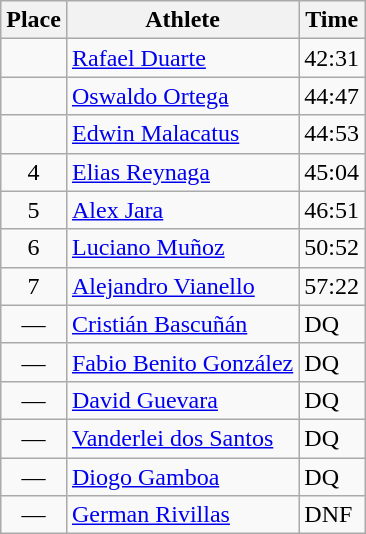<table class=wikitable>
<tr>
<th>Place</th>
<th>Athlete</th>
<th>Time</th>
</tr>
<tr>
<td align=center></td>
<td><a href='#'>Rafael Duarte</a> </td>
<td>42:31</td>
</tr>
<tr>
<td align=center></td>
<td><a href='#'>Oswaldo Ortega</a> </td>
<td>44:47</td>
</tr>
<tr>
<td align=center></td>
<td><a href='#'>Edwin Malacatus</a> </td>
<td>44:53</td>
</tr>
<tr>
<td align=center>4</td>
<td><a href='#'>Elias Reynaga</a> </td>
<td>45:04</td>
</tr>
<tr>
<td align=center>5</td>
<td><a href='#'>Alex Jara</a> </td>
<td>46:51</td>
</tr>
<tr>
<td align=center>6</td>
<td><a href='#'>Luciano Muñoz</a> </td>
<td>50:52</td>
</tr>
<tr>
<td align=center>7</td>
<td><a href='#'>Alejandro Vianello</a> </td>
<td>57:22</td>
</tr>
<tr>
<td align=center>—</td>
<td><a href='#'>Cristián Bascuñán</a> </td>
<td>DQ</td>
</tr>
<tr>
<td align=center>—</td>
<td><a href='#'>Fabio Benito González</a> </td>
<td>DQ</td>
</tr>
<tr>
<td align=center>—</td>
<td><a href='#'>David Guevara</a> </td>
<td>DQ</td>
</tr>
<tr>
<td align=center>—</td>
<td><a href='#'>Vanderlei dos Santos</a> </td>
<td>DQ</td>
</tr>
<tr>
<td align=center>—</td>
<td><a href='#'>Diogo Gamboa</a> </td>
<td>DQ</td>
</tr>
<tr>
<td align=center>—</td>
<td><a href='#'>German Rivillas</a> </td>
<td>DNF</td>
</tr>
</table>
